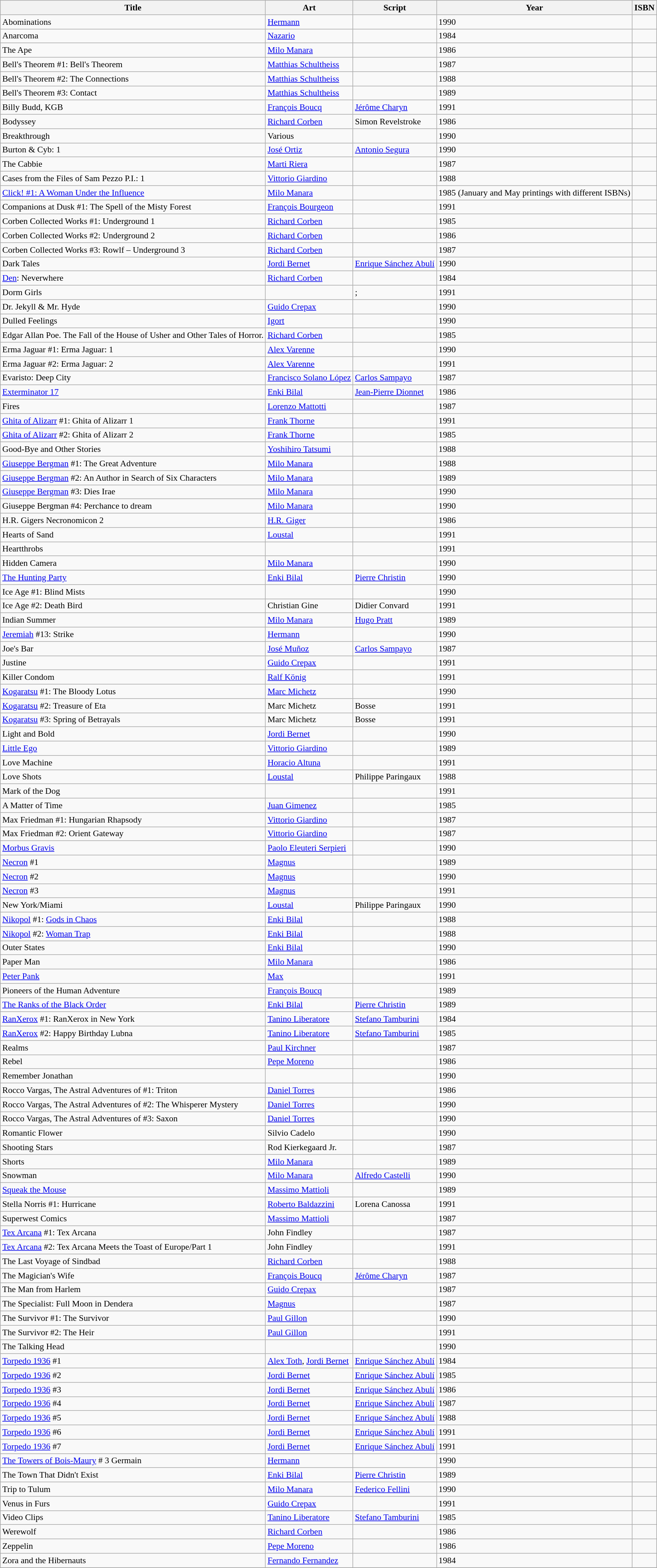<table class="wikitable collapsible sortable" style="font-size: 90%;">
<tr>
<th>Title</th>
<th>Art</th>
<th>Script</th>
<th>Year</th>
<th>ISBN</th>
</tr>
<tr>
<td>Abominations</td>
<td><a href='#'>Hermann</a></td>
<td></td>
<td>1990</td>
<td><small></small></td>
</tr>
<tr>
<td>Anarcoma</td>
<td><a href='#'>Nazario</a></td>
<td></td>
<td>1984</td>
<td><small></small></td>
</tr>
<tr>
<td>The Ape</td>
<td><a href='#'>Milo Manara</a></td>
<td></td>
<td>1986</td>
<td><small></small></td>
</tr>
<tr>
<td>Bell's Theorem #1: Bell's Theorem</td>
<td><a href='#'>Matthias Schultheiss</a></td>
<td></td>
<td>1987</td>
<td><small></small></td>
</tr>
<tr>
<td>Bell's Theorem #2: The Connections</td>
<td><a href='#'>Matthias Schultheiss</a></td>
<td></td>
<td>1988</td>
<td><small></small></td>
</tr>
<tr>
<td>Bell's Theorem #3: Contact</td>
<td><a href='#'>Matthias Schultheiss</a></td>
<td></td>
<td>1989</td>
<td><small></small></td>
</tr>
<tr>
<td>Billy Budd, KGB</td>
<td><a href='#'>François Boucq</a></td>
<td><a href='#'>Jérôme Charyn</a></td>
<td>1991</td>
<td><small></small></td>
</tr>
<tr>
<td>Bodyssey</td>
<td><a href='#'>Richard Corben</a></td>
<td>Simon Revelstroke</td>
<td>1986</td>
<td><small></small></td>
</tr>
<tr>
<td>Breakthrough</td>
<td>Various</td>
<td></td>
<td>1990</td>
<td><small></small></td>
</tr>
<tr>
<td>Burton & Cyb: 1</td>
<td><a href='#'>José Ortiz</a></td>
<td><a href='#'>Antonio Segura</a></td>
<td>1990</td>
<td><small></small></td>
</tr>
<tr>
<td>The Cabbie</td>
<td><a href='#'>Marti Riera</a></td>
<td></td>
<td>1987</td>
<td><small></small></td>
</tr>
<tr>
<td>Cases from the Files of Sam Pezzo P.I.: 1</td>
<td><a href='#'>Vittorio Giardino</a></td>
<td></td>
<td>1988</td>
<td><small></small></td>
</tr>
<tr>
<td><a href='#'>Click! #1: A Woman Under the Influence</a></td>
<td><a href='#'>Milo Manara</a></td>
<td></td>
<td>1985 (January and May printings with different ISBNs)</td>
<td><small></small><br><small></small></td>
</tr>
<tr>
<td>Companions at Dusk #1: The Spell of the Misty Forest</td>
<td><a href='#'>François Bourgeon</a></td>
<td></td>
<td>1991</td>
<td><small></small></td>
</tr>
<tr>
<td>Corben Collected Works #1: Underground 1</td>
<td><a href='#'>Richard Corben</a></td>
<td></td>
<td>1985</td>
<td><small></small></td>
</tr>
<tr>
<td>Corben Collected Works #2: Underground 2</td>
<td><a href='#'>Richard Corben</a></td>
<td></td>
<td>1986</td>
<td><small></small></td>
</tr>
<tr>
<td>Corben Collected Works #3: Rowlf – Underground 3</td>
<td><a href='#'>Richard Corben</a></td>
<td></td>
<td>1987</td>
<td><small></small></td>
</tr>
<tr>
<td>Dark Tales</td>
<td><a href='#'>Jordi Bernet</a></td>
<td><a href='#'>Enrique Sánchez Abulí</a></td>
<td>1990</td>
<td><small></small></td>
</tr>
<tr>
<td><a href='#'>Den</a>: Neverwhere</td>
<td><a href='#'>Richard Corben</a></td>
<td></td>
<td>1984</td>
<td><small></small></td>
</tr>
<tr>
<td>Dorm Girls</td>
<td></td>
<td>; </td>
<td>1991</td>
<td><small></small></td>
</tr>
<tr>
<td>Dr. Jekyll & Mr. Hyde</td>
<td><a href='#'>Guido Crepax</a></td>
<td></td>
<td>1990</td>
<td><small></small></td>
</tr>
<tr>
<td>Dulled Feelings</td>
<td><a href='#'>Igort</a></td>
<td></td>
<td>1990</td>
<td><small></small></td>
</tr>
<tr>
<td>Edgar Allan Poe. The Fall of the House of Usher and Other Tales of Horror.</td>
<td><a href='#'>Richard Corben</a></td>
<td></td>
<td>1985</td>
<td><small></small></td>
</tr>
<tr>
<td>Erma Jaguar #1: Erma Jaguar: 1</td>
<td><a href='#'>Alex Varenne</a></td>
<td></td>
<td>1990</td>
<td><small></small></td>
</tr>
<tr>
<td>Erma Jaguar #2: Erma Jaguar: 2</td>
<td><a href='#'>Alex Varenne</a></td>
<td></td>
<td>1991</td>
<td><small></small></td>
</tr>
<tr>
<td>Evaristo: Deep City</td>
<td><a href='#'>Francisco Solano López</a></td>
<td><a href='#'>Carlos Sampayo</a></td>
<td>1987</td>
<td><small></small></td>
</tr>
<tr>
<td><a href='#'>Exterminator 17</a></td>
<td><a href='#'>Enki Bilal</a></td>
<td><a href='#'>Jean-Pierre Dionnet</a></td>
<td>1986</td>
<td><small></small></td>
</tr>
<tr>
<td>Fires</td>
<td><a href='#'>Lorenzo Mattotti</a></td>
<td></td>
<td>1987</td>
<td><small></small></td>
</tr>
<tr>
<td><a href='#'>Ghita of Alizarr</a> #1: Ghita of Alizarr 1</td>
<td><a href='#'>Frank Thorne</a></td>
<td></td>
<td>1991</td>
<td><small></small></td>
</tr>
<tr>
<td><a href='#'>Ghita of Alizarr</a> #2: Ghita of Alizarr 2</td>
<td><a href='#'>Frank Thorne</a></td>
<td></td>
<td>1985</td>
<td><small></small></td>
</tr>
<tr>
<td>Good-Bye and Other Stories</td>
<td><a href='#'>Yoshihiro Tatsumi</a></td>
<td></td>
<td>1988</td>
<td><small></small></td>
</tr>
<tr>
<td><a href='#'>Giuseppe Bergman</a> #1: The Great Adventure</td>
<td><a href='#'>Milo Manara</a></td>
<td></td>
<td>1988</td>
<td><small></small></td>
</tr>
<tr>
<td><a href='#'>Giuseppe Bergman</a> #2: An Author in Search of Six Characters</td>
<td><a href='#'>Milo Manara</a></td>
<td></td>
<td>1989</td>
<td><small></small></td>
</tr>
<tr>
<td><a href='#'>Giuseppe Bergman</a> #3: Dies Irae</td>
<td><a href='#'>Milo Manara</a></td>
<td></td>
<td>1990</td>
<td><small></small></td>
</tr>
<tr>
<td>Giuseppe Bergman #4: Perchance to dream</td>
<td><a href='#'>Milo Manara</a></td>
<td></td>
<td>1990</td>
<td><small></small></td>
</tr>
<tr>
<td>H.R. Gigers Necronomicon 2</td>
<td><a href='#'>H.R. Giger</a></td>
<td></td>
<td>1986</td>
<td><small></small></td>
</tr>
<tr>
<td>Hearts of Sand</td>
<td><a href='#'>Loustal</a></td>
<td></td>
<td>1991</td>
<td><small></small></td>
</tr>
<tr>
<td>Heartthrobs</td>
<td></td>
<td></td>
<td>1991</td>
<td><small></small></td>
</tr>
<tr>
<td>Hidden Camera</td>
<td><a href='#'>Milo Manara</a></td>
<td></td>
<td>1990</td>
<td><small></small></td>
</tr>
<tr>
<td><a href='#'>The Hunting Party</a></td>
<td><a href='#'>Enki Bilal</a></td>
<td><a href='#'>Pierre Christin</a></td>
<td>1990</td>
<td><small></small></td>
</tr>
<tr>
<td>Ice Age #1: Blind Mists</td>
<td></td>
<td></td>
<td>1990</td>
<td><small></small></td>
</tr>
<tr>
<td>Ice Age #2: Death Bird</td>
<td>Christian Gine</td>
<td>Didier Convard</td>
<td>1991</td>
<td><small></small></td>
</tr>
<tr>
<td>Indian Summer</td>
<td><a href='#'>Milo Manara</a></td>
<td><a href='#'>Hugo Pratt</a></td>
<td>1989</td>
<td><small></small></td>
</tr>
<tr>
<td><a href='#'>Jeremiah</a> #13: Strike</td>
<td><a href='#'>Hermann</a></td>
<td></td>
<td>1990</td>
<td><small></small></td>
</tr>
<tr>
<td>Joe's Bar</td>
<td><a href='#'>José Muñoz</a></td>
<td><a href='#'>Carlos Sampayo</a></td>
<td>1987</td>
<td><small></small></td>
</tr>
<tr>
<td>Justine</td>
<td><a href='#'>Guido Crepax</a></td>
<td></td>
<td>1991</td>
<td><small></small></td>
</tr>
<tr>
<td>Killer Condom</td>
<td><a href='#'>Ralf König</a></td>
<td></td>
<td>1991</td>
<td><small></small></td>
</tr>
<tr>
<td><a href='#'>Kogaratsu</a> #1: The Bloody Lotus</td>
<td><a href='#'>Marc Michetz</a></td>
<td></td>
<td>1990</td>
<td><small></small></td>
</tr>
<tr>
<td><a href='#'>Kogaratsu</a> #2: Treasure of Eta</td>
<td>Marc Michetz</td>
<td>Bosse</td>
<td>1991</td>
<td><small></small></td>
</tr>
<tr>
<td><a href='#'>Kogaratsu</a> #3: Spring of Betrayals</td>
<td>Marc Michetz</td>
<td>Bosse</td>
<td>1991</td>
<td><small></small></td>
</tr>
<tr>
<td>Light and Bold</td>
<td><a href='#'>Jordi Bernet</a></td>
<td></td>
<td>1990</td>
<td><small></small></td>
</tr>
<tr>
<td><a href='#'>Little Ego</a></td>
<td><a href='#'>Vittorio Giardino</a></td>
<td></td>
<td>1989</td>
<td><small></small></td>
</tr>
<tr>
<td>Love Machine</td>
<td><a href='#'>Horacio Altuna</a></td>
<td></td>
<td>1991</td>
<td><small></small></td>
</tr>
<tr>
<td>Love Shots</td>
<td><a href='#'>Loustal</a></td>
<td>Philippe Paringaux</td>
<td>1988</td>
<td><small></small></td>
</tr>
<tr>
<td>Mark of the Dog</td>
<td></td>
<td></td>
<td>1991</td>
<td><small></small></td>
</tr>
<tr>
<td>A Matter of Time</td>
<td><a href='#'>Juan Gimenez</a></td>
<td></td>
<td>1985</td>
<td><small></small></td>
</tr>
<tr>
<td>Max Friedman #1: Hungarian Rhapsody</td>
<td><a href='#'>Vittorio Giardino</a></td>
<td></td>
<td>1987</td>
<td><small></small></td>
</tr>
<tr>
<td>Max Friedman #2: Orient Gateway</td>
<td><a href='#'>Vittorio Giardino</a></td>
<td></td>
<td>1987</td>
<td><small></small></td>
</tr>
<tr>
<td><a href='#'>Morbus Gravis</a></td>
<td><a href='#'>Paolo Eleuteri Serpieri</a></td>
<td></td>
<td>1990</td>
<td><small></small></td>
</tr>
<tr>
<td><a href='#'>Necron</a> #1</td>
<td><a href='#'>Magnus</a></td>
<td></td>
<td>1989</td>
<td><small></small></td>
</tr>
<tr>
<td><a href='#'>Necron</a> #2</td>
<td><a href='#'>Magnus</a></td>
<td></td>
<td>1990</td>
<td><small></small></td>
</tr>
<tr>
<td><a href='#'>Necron</a> #3</td>
<td><a href='#'>Magnus</a></td>
<td></td>
<td>1991</td>
<td><small></small></td>
</tr>
<tr>
<td>New York/Miami</td>
<td><a href='#'>Loustal</a></td>
<td>Philippe Paringaux</td>
<td>1990</td>
<td><small></small></td>
</tr>
<tr>
<td><a href='#'>Nikopol</a> #1: <a href='#'>Gods in Chaos</a></td>
<td><a href='#'>Enki Bilal</a></td>
<td></td>
<td>1988</td>
<td><small></small></td>
</tr>
<tr>
<td><a href='#'>Nikopol</a> #2: <a href='#'>Woman Trap</a></td>
<td><a href='#'>Enki Bilal</a></td>
<td></td>
<td>1988</td>
<td><small></small></td>
</tr>
<tr>
<td>Outer States</td>
<td><a href='#'>Enki Bilal</a></td>
<td></td>
<td>1990</td>
<td><small></small></td>
</tr>
<tr>
<td>Paper Man</td>
<td><a href='#'>Milo Manara</a></td>
<td></td>
<td>1986</td>
<td><small></small></td>
</tr>
<tr>
<td><a href='#'>Peter Pank</a></td>
<td><a href='#'>Max</a></td>
<td></td>
<td>1991</td>
<td><small></small></td>
</tr>
<tr>
<td>Pioneers of the Human Adventure</td>
<td><a href='#'>François Boucq</a></td>
<td></td>
<td>1989</td>
<td><small></small></td>
</tr>
<tr>
<td><a href='#'>The Ranks of the Black Order</a></td>
<td><a href='#'>Enki Bilal</a></td>
<td><a href='#'>Pierre Christin</a></td>
<td>1989</td>
<td><small></small></td>
</tr>
<tr>
<td><a href='#'>RanXerox</a> #1: RanXerox in New York</td>
<td><a href='#'>Tanino Liberatore</a></td>
<td><a href='#'>Stefano Tamburini</a></td>
<td>1984</td>
<td><small></small></td>
</tr>
<tr>
<td><a href='#'>RanXerox</a> #2: Happy Birthday Lubna</td>
<td><a href='#'>Tanino Liberatore</a></td>
<td><a href='#'>Stefano Tamburini</a></td>
<td>1985</td>
<td><small></small></td>
</tr>
<tr>
<td>Realms</td>
<td><a href='#'>Paul Kirchner</a></td>
<td></td>
<td>1987</td>
<td><small></small></td>
</tr>
<tr>
<td>Rebel</td>
<td><a href='#'>Pepe Moreno</a></td>
<td></td>
<td>1986</td>
<td><small></small></td>
</tr>
<tr>
<td>Remember Jonathan</td>
<td></td>
<td></td>
<td>1990</td>
<td><small></small></td>
</tr>
<tr>
<td>Rocco Vargas, The Astral Adventures of #1: Triton</td>
<td><a href='#'>Daniel Torres</a></td>
<td></td>
<td>1986</td>
<td><small></small></td>
</tr>
<tr>
<td>Rocco Vargas, The Astral Adventures of #2: The Whisperer Mystery</td>
<td><a href='#'>Daniel Torres</a></td>
<td></td>
<td>1990</td>
<td><small></small></td>
</tr>
<tr>
<td>Rocco Vargas, The Astral Adventures of #3: Saxon</td>
<td><a href='#'>Daniel Torres</a></td>
<td></td>
<td>1990</td>
<td><small></small></td>
</tr>
<tr>
<td>Romantic Flower</td>
<td>Silvio Cadelo</td>
<td></td>
<td>1990</td>
<td><small></small></td>
</tr>
<tr>
<td>Shooting Stars</td>
<td>Rod Kierkegaard Jr.</td>
<td></td>
<td>1987</td>
<td><small></small></td>
</tr>
<tr>
<td>Shorts</td>
<td><a href='#'>Milo Manara</a></td>
<td></td>
<td>1989</td>
<td><small></small></td>
</tr>
<tr>
<td>Snowman</td>
<td><a href='#'>Milo Manara</a></td>
<td><a href='#'>Alfredo Castelli</a></td>
<td>1990</td>
<td><small></small></td>
</tr>
<tr>
<td><a href='#'>Squeak the Mouse</a></td>
<td><a href='#'>Massimo Mattioli</a></td>
<td></td>
<td>1989</td>
<td><small></small></td>
</tr>
<tr>
<td>Stella Norris #1: Hurricane</td>
<td><a href='#'>Roberto Baldazzini</a></td>
<td>Lorena Canossa</td>
<td>1991</td>
<td><small></small></td>
</tr>
<tr>
<td>Superwest Comics</td>
<td><a href='#'>Massimo Mattioli</a></td>
<td></td>
<td>1987</td>
<td><small></small></td>
</tr>
<tr>
<td><a href='#'>Tex Arcana</a> #1: Tex Arcana</td>
<td>John Findley</td>
<td></td>
<td>1987</td>
<td><small></small></td>
</tr>
<tr>
<td><a href='#'>Tex Arcana</a> #2: Tex Arcana Meets the Toast of Europe/Part 1</td>
<td>John Findley</td>
<td></td>
<td>1991</td>
<td><small></small></td>
</tr>
<tr>
<td>The Last Voyage of Sindbad</td>
<td><a href='#'>Richard Corben</a></td>
<td></td>
<td>1988</td>
<td><small></small></td>
</tr>
<tr>
<td>The Magician's Wife</td>
<td><a href='#'>François Boucq</a></td>
<td><a href='#'>Jérôme Charyn</a></td>
<td>1987</td>
<td><small></small></td>
</tr>
<tr>
<td>The Man from Harlem</td>
<td><a href='#'>Guido Crepax</a></td>
<td></td>
<td>1987</td>
<td><small></small></td>
</tr>
<tr>
<td>The Specialist: Full Moon in Dendera</td>
<td><a href='#'>Magnus</a></td>
<td></td>
<td>1987</td>
<td><small></small></td>
</tr>
<tr>
<td>The Survivor #1: The Survivor</td>
<td><a href='#'>Paul Gillon</a></td>
<td></td>
<td>1990</td>
<td><small></small></td>
</tr>
<tr>
<td>The Survivor #2: The Heir</td>
<td><a href='#'>Paul Gillon</a></td>
<td></td>
<td>1991</td>
<td><small></small></td>
</tr>
<tr>
<td>The Talking Head</td>
<td></td>
<td></td>
<td>1990</td>
<td><small></small></td>
</tr>
<tr>
<td><a href='#'>Torpedo 1936</a> #1</td>
<td><a href='#'>Alex Toth</a>, <a href='#'>Jordi Bernet</a></td>
<td><a href='#'>Enrique Sánchez Abulí</a></td>
<td>1984</td>
<td><small></small></td>
</tr>
<tr>
<td><a href='#'>Torpedo 1936</a> #2</td>
<td><a href='#'>Jordi Bernet</a></td>
<td><a href='#'>Enrique Sánchez Abulí</a></td>
<td>1985</td>
<td><small></small></td>
</tr>
<tr>
<td><a href='#'>Torpedo 1936</a> #3</td>
<td><a href='#'>Jordi Bernet</a></td>
<td><a href='#'>Enrique Sánchez Abulí</a></td>
<td>1986</td>
<td><small></small></td>
</tr>
<tr>
<td><a href='#'>Torpedo 1936</a> #4</td>
<td><a href='#'>Jordi Bernet</a></td>
<td><a href='#'>Enrique Sánchez Abulí</a></td>
<td>1987</td>
<td><small></small></td>
</tr>
<tr>
<td><a href='#'>Torpedo 1936</a> #5</td>
<td><a href='#'>Jordi Bernet</a></td>
<td><a href='#'>Enrique Sánchez Abulí</a></td>
<td>1988</td>
<td><small></small></td>
</tr>
<tr>
<td><a href='#'>Torpedo 1936</a> #6</td>
<td><a href='#'>Jordi Bernet</a></td>
<td><a href='#'>Enrique Sánchez Abulí</a></td>
<td>1991</td>
<td><small></small></td>
</tr>
<tr>
<td><a href='#'>Torpedo 1936</a> #7</td>
<td><a href='#'>Jordi Bernet</a></td>
<td><a href='#'>Enrique Sánchez Abulí</a></td>
<td>1991</td>
<td><small></small></td>
</tr>
<tr>
<td><a href='#'>The Towers of Bois-Maury</a> # 3 Germain</td>
<td><a href='#'>Hermann</a></td>
<td></td>
<td>1990</td>
<td><small></small></td>
</tr>
<tr>
<td>The Town That Didn't Exist</td>
<td><a href='#'>Enki Bilal</a></td>
<td><a href='#'>Pierre Christin</a></td>
<td>1989</td>
<td><small></small></td>
</tr>
<tr>
<td>Trip to Tulum</td>
<td><a href='#'>Milo Manara</a></td>
<td><a href='#'>Federico Fellini</a></td>
<td>1990</td>
<td><small></small></td>
</tr>
<tr>
<td>Venus in Furs</td>
<td><a href='#'>Guido Crepax</a></td>
<td></td>
<td>1991</td>
<td><small></small></td>
</tr>
<tr>
<td>Video Clips</td>
<td><a href='#'>Tanino Liberatore</a></td>
<td><a href='#'>Stefano Tamburini</a></td>
<td>1985</td>
<td><small></small></td>
</tr>
<tr>
<td>Werewolf</td>
<td><a href='#'>Richard Corben</a></td>
<td></td>
<td>1986</td>
<td><small></small></td>
</tr>
<tr>
<td>Zeppelin</td>
<td><a href='#'>Pepe Moreno</a></td>
<td></td>
<td>1986</td>
<td><small></small></td>
</tr>
<tr>
<td>Zora and the Hibernauts</td>
<td><a href='#'>Fernando Fernandez</a></td>
<td></td>
<td>1984</td>
<td><small></small></td>
</tr>
<tr>
</tr>
</table>
